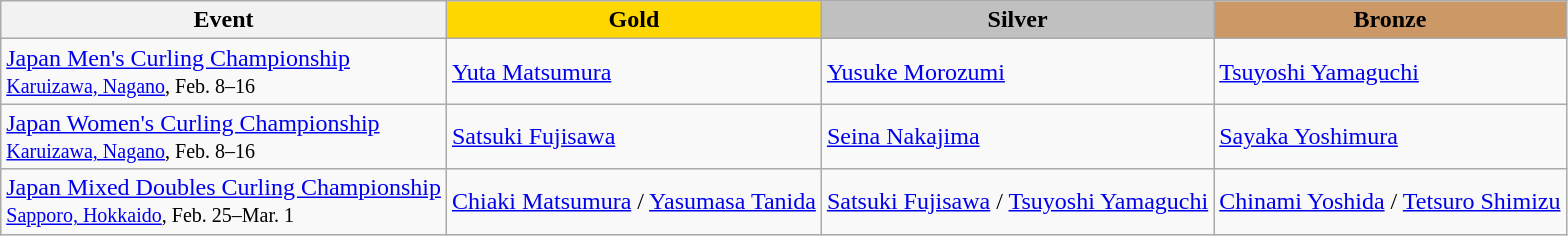<table class="wikitable">
<tr>
<th>Event</th>
<th style="background:gold">Gold</th>
<th style="background:silver">Silver</th>
<th style="background:#cc9966">Bronze</th>
</tr>
<tr>
<td><a href='#'>Japan Men's Curling Championship</a> <br> <small><a href='#'>Karuizawa, Nagano</a>, Feb. 8–16</small></td>
<td> <a href='#'>Yuta Matsumura</a></td>
<td> <a href='#'>Yusuke Morozumi</a></td>
<td> <a href='#'>Tsuyoshi Yamaguchi</a></td>
</tr>
<tr>
<td><a href='#'>Japan Women's Curling Championship</a> <br> <small><a href='#'>Karuizawa, Nagano</a>, Feb. 8–16</small></td>
<td> <a href='#'>Satsuki Fujisawa</a></td>
<td> <a href='#'>Seina Nakajima</a></td>
<td> <a href='#'>Sayaka Yoshimura</a></td>
</tr>
<tr>
<td><a href='#'>Japan Mixed Doubles Curling Championship</a> <br> <small><a href='#'>Sapporo, Hokkaido</a>, Feb. 25–Mar. 1</small></td>
<td> <a href='#'>Chiaki Matsumura</a> /  <a href='#'>Yasumasa Tanida</a></td>
<td> <a href='#'>Satsuki Fujisawa</a> /  <a href='#'>Tsuyoshi Yamaguchi</a></td>
<td> <a href='#'>Chinami Yoshida</a> / <a href='#'>Tetsuro Shimizu</a></td>
</tr>
</table>
